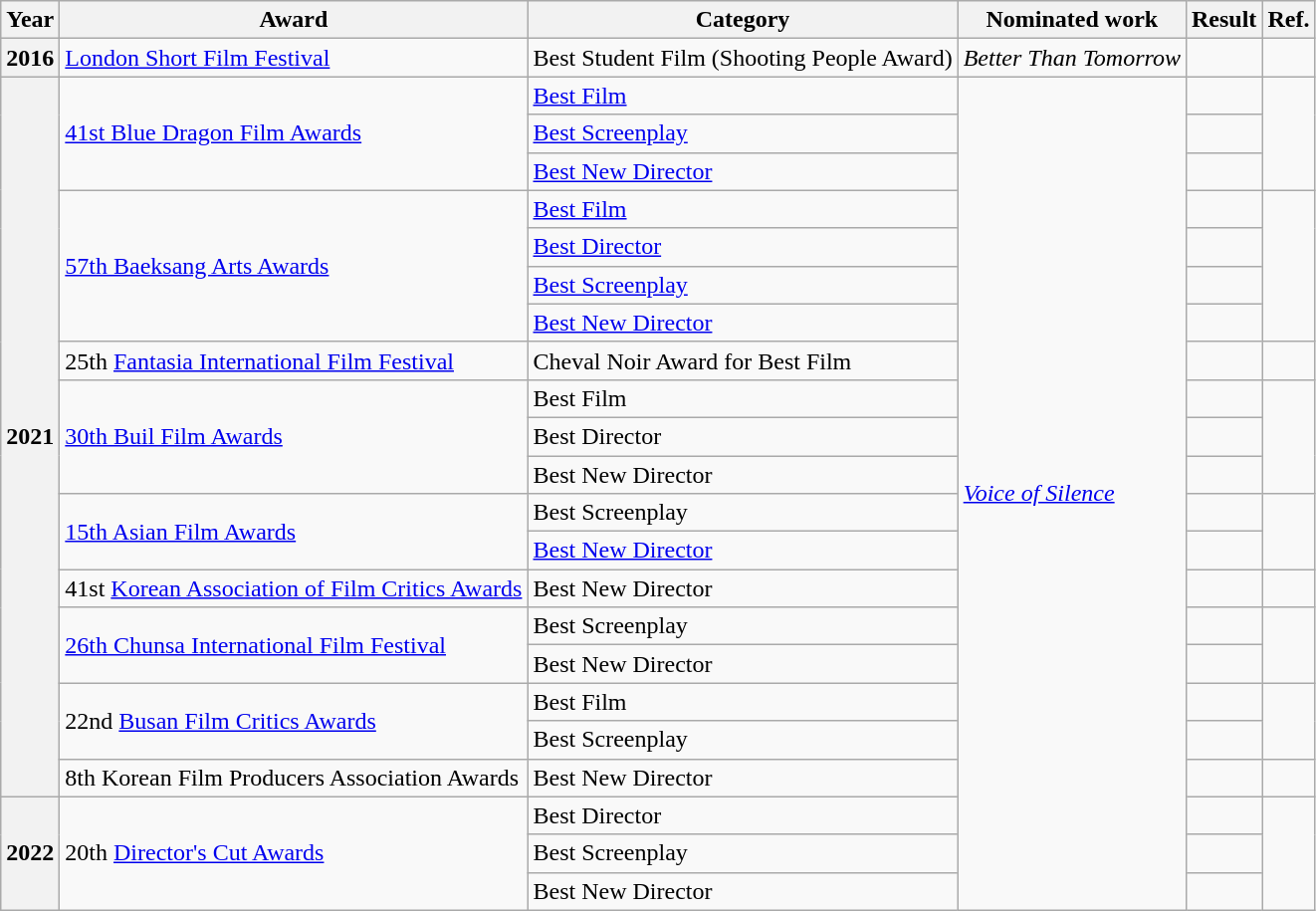<table class="wikitable plainrowheaders sortable">
<tr align="center">
<th>Year</th>
<th>Award</th>
<th>Category</th>
<th>Nominated work</th>
<th>Result</th>
<th>Ref.</th>
</tr>
<tr>
<th scope=row>2016</th>
<td><a href='#'>London Short Film Festival</a></td>
<td>Best Student Film (Shooting People Award)</td>
<td><em>Better Than Tomorrow</em></td>
<td></td>
<td></td>
</tr>
<tr>
<th scope=row rowspan=19>2021</th>
<td rowspan=3><a href='#'>41st Blue Dragon Film Awards</a></td>
<td><a href='#'>Best Film</a></td>
<td rowspan="22"><em><a href='#'>Voice of Silence</a></em></td>
<td></td>
<td rowspan=3></td>
</tr>
<tr>
<td><a href='#'>Best Screenplay</a></td>
<td></td>
</tr>
<tr>
<td><a href='#'>Best New Director</a></td>
<td></td>
</tr>
<tr>
<td rowspan=4><a href='#'>57th Baeksang Arts Awards</a></td>
<td><a href='#'>Best Film</a></td>
<td></td>
<td rowspan=4></td>
</tr>
<tr>
<td><a href='#'>Best Director</a></td>
<td></td>
</tr>
<tr>
<td><a href='#'>Best Screenplay</a></td>
<td></td>
</tr>
<tr>
<td><a href='#'>Best New Director</a></td>
<td></td>
</tr>
<tr>
<td>25th <a href='#'>Fantasia International Film Festival</a></td>
<td>Cheval Noir Award for Best Film</td>
<td></td>
<td></td>
</tr>
<tr>
<td rowspan=3><a href='#'>30th Buil Film Awards</a></td>
<td>Best Film</td>
<td></td>
<td rowspan=3></td>
</tr>
<tr>
<td>Best Director</td>
<td></td>
</tr>
<tr>
<td>Best New Director</td>
<td></td>
</tr>
<tr>
<td rowspan=2><a href='#'>15th Asian Film Awards</a></td>
<td>Best Screenplay</td>
<td></td>
<td rowspan=2></td>
</tr>
<tr>
<td><a href='#'>Best New Director</a></td>
<td></td>
</tr>
<tr>
<td>41st <a href='#'>Korean Association of Film Critics Awards</a></td>
<td>Best New Director</td>
<td></td>
<td></td>
</tr>
<tr>
<td rowspan=2><a href='#'>26th Chunsa International Film Festival</a></td>
<td>Best Screenplay</td>
<td></td>
<td rowspan=2></td>
</tr>
<tr>
<td>Best New Director</td>
<td></td>
</tr>
<tr>
<td rowspan=2>22nd <a href='#'>Busan Film Critics Awards</a></td>
<td>Best Film</td>
<td></td>
<td rowspan=2></td>
</tr>
<tr>
<td>Best Screenplay</td>
<td></td>
</tr>
<tr>
<td>8th Korean Film Producers Association Awards</td>
<td>Best New Director</td>
<td></td>
<td></td>
</tr>
<tr>
<th scope=row rowspan=3>2022</th>
<td rowspan=3>20th <a href='#'>Director's Cut Awards</a></td>
<td>Best Director</td>
<td></td>
<td rowspan=3></td>
</tr>
<tr>
<td>Best Screenplay</td>
<td></td>
</tr>
<tr>
<td>Best New Director</td>
<td></td>
</tr>
</table>
